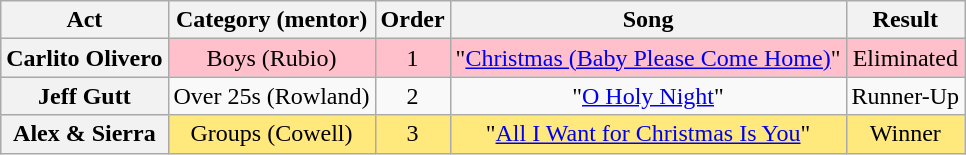<table class="wikitable plainrowheaders" style="text-align:center;">
<tr>
<th scope="col">Act</th>
<th scope="col">Category (mentor)</th>
<th scope="col">Order</th>
<th scope="col">Song</th>
<th scope="col">Result</th>
</tr>
<tr style="background:pink;">
<th scope="row">Carlito Olivero</th>
<td>Boys (Rubio)</td>
<td>1</td>
<td>"<a href='#'>Christmas (Baby Please Come Home)</a>"</td>
<td>Eliminated</td>
</tr>
<tr>
<th scope="row">Jeff Gutt</th>
<td>Over 25s (Rowland)</td>
<td>2</td>
<td>"<a href='#'>O Holy Night</a>"</td>
<td>Runner-Up</td>
</tr>
<tr style="background:#FFE87C;">
<th scope="row">Alex & Sierra</th>
<td>Groups (Cowell)</td>
<td>3</td>
<td>"<a href='#'>All I Want for Christmas Is You</a>"</td>
<td>Winner</td>
</tr>
</table>
